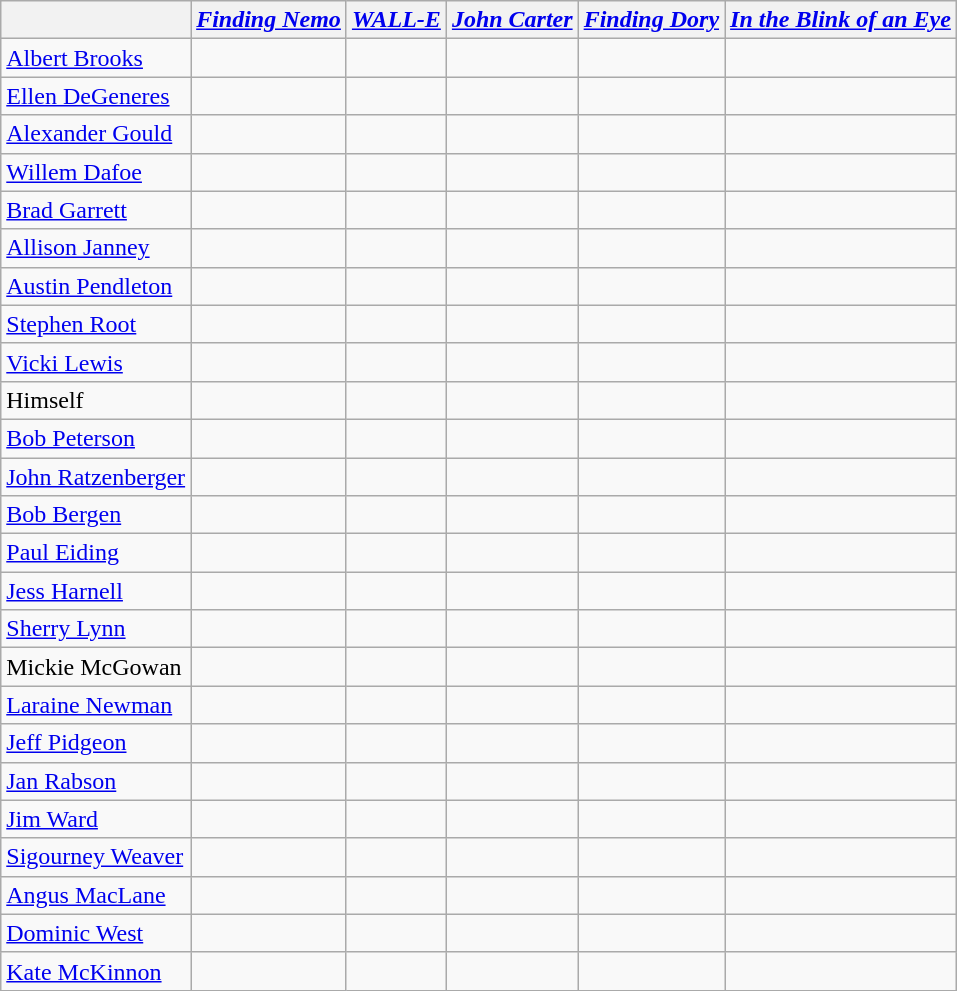<table class="wikitable">
<tr>
<th></th>
<th><em><a href='#'>Finding Nemo</a></em></th>
<th><em><a href='#'>WALL-E</a></em></th>
<th><em><a href='#'>John Carter</a></em></th>
<th><em><a href='#'>Finding Dory</a></em></th>
<th><em><a href='#'>In the Blink of an Eye</a></em></th>
</tr>
<tr>
<td><a href='#'>Albert Brooks</a></td>
<td></td>
<td></td>
<td></td>
<td></td>
<td></td>
</tr>
<tr>
<td><a href='#'>Ellen DeGeneres</a></td>
<td></td>
<td></td>
<td></td>
<td></td>
<td></td>
</tr>
<tr>
<td><a href='#'>Alexander Gould</a></td>
<td></td>
<td></td>
<td></td>
<td></td>
<td></td>
</tr>
<tr>
<td><a href='#'>Willem Dafoe</a></td>
<td></td>
<td></td>
<td></td>
<td></td>
<td></td>
</tr>
<tr>
<td><a href='#'>Brad Garrett</a></td>
<td></td>
<td></td>
<td></td>
<td></td>
<td></td>
</tr>
<tr>
<td><a href='#'>Allison Janney</a></td>
<td></td>
<td></td>
<td></td>
<td></td>
<td></td>
</tr>
<tr>
<td><a href='#'>Austin Pendleton</a></td>
<td></td>
<td></td>
<td></td>
<td></td>
<td></td>
</tr>
<tr>
<td><a href='#'>Stephen Root</a></td>
<td></td>
<td></td>
<td></td>
<td></td>
<td></td>
</tr>
<tr>
<td><a href='#'>Vicki Lewis</a></td>
<td></td>
<td></td>
<td></td>
<td></td>
<td></td>
</tr>
<tr>
<td>Himself</td>
<td></td>
<td></td>
<td></td>
<td></td>
<td></td>
</tr>
<tr>
<td><a href='#'>Bob Peterson</a></td>
<td></td>
<td></td>
<td></td>
<td></td>
<td></td>
</tr>
<tr>
<td><a href='#'>John Ratzenberger</a></td>
<td></td>
<td></td>
<td></td>
<td></td>
<td></td>
</tr>
<tr>
<td><a href='#'>Bob Bergen</a></td>
<td></td>
<td></td>
<td></td>
<td></td>
<td></td>
</tr>
<tr>
<td><a href='#'>Paul Eiding</a></td>
<td></td>
<td></td>
<td></td>
<td></td>
<td></td>
</tr>
<tr>
<td><a href='#'>Jess Harnell</a></td>
<td></td>
<td></td>
<td></td>
<td></td>
<td></td>
</tr>
<tr>
<td><a href='#'>Sherry Lynn</a></td>
<td></td>
<td></td>
<td></td>
<td></td>
<td></td>
</tr>
<tr>
<td>Mickie McGowan</td>
<td></td>
<td></td>
<td></td>
<td></td>
<td></td>
</tr>
<tr>
<td><a href='#'>Laraine Newman</a></td>
<td></td>
<td></td>
<td></td>
<td></td>
<td></td>
</tr>
<tr>
<td><a href='#'>Jeff Pidgeon</a></td>
<td></td>
<td></td>
<td></td>
<td></td>
<td></td>
</tr>
<tr>
<td><a href='#'>Jan Rabson</a></td>
<td></td>
<td></td>
<td></td>
<td></td>
<td></td>
</tr>
<tr>
<td><a href='#'>Jim Ward</a></td>
<td></td>
<td></td>
<td></td>
<td></td>
<td></td>
</tr>
<tr>
<td><a href='#'>Sigourney Weaver</a></td>
<td></td>
<td></td>
<td></td>
<td></td>
<td></td>
</tr>
<tr>
<td><a href='#'>Angus MacLane</a></td>
<td></td>
<td></td>
<td></td>
<td></td>
<td></td>
</tr>
<tr>
<td><a href='#'>Dominic West</a></td>
<td></td>
<td></td>
<td></td>
<td></td>
<td></td>
</tr>
<tr>
<td><a href='#'>Kate McKinnon</a></td>
<td></td>
<td></td>
<td></td>
<td></td>
<td></td>
</tr>
</table>
